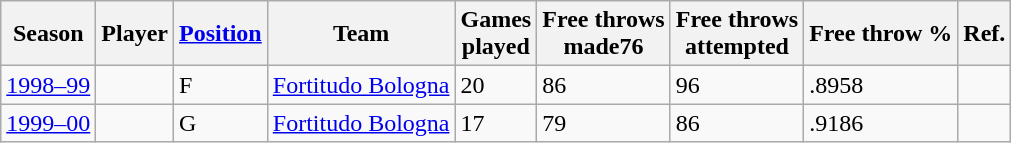<table class="wikitable sortable">
<tr>
<th>Season</th>
<th>Player</th>
<th class="unsortable"><a href='#'>Position</a></th>
<th>Team</th>
<th>Games<br>played</th>
<th>Free throws <br> made76</th>
<th>Free throws <br> attempted</th>
<th>Free throw %</th>
<th class="unsortable">Ref.</th>
</tr>
<tr>
<td><a href='#'>1998–99</a></td>
<td> </td>
<td>F</td>
<td><a href='#'>Fortitudo Bologna</a></td>
<td>20</td>
<td>86</td>
<td>96</td>
<td>.8958</td>
<td align=center></td>
</tr>
<tr>
<td><a href='#'>1999–00</a></td>
<td> </td>
<td>G</td>
<td><a href='#'>Fortitudo Bologna</a></td>
<td>17</td>
<td>79</td>
<td>86</td>
<td>.9186</td>
<td align=center></td>
</tr>
</table>
